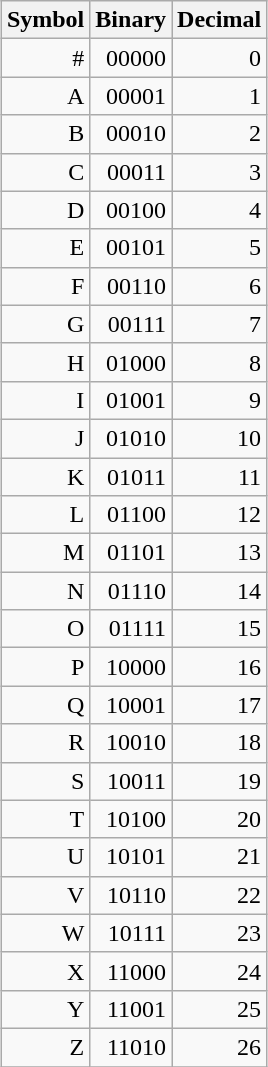<table class="wikitable" style="text-align: right; margin-left: auto; margin-right: auto;">
<tr>
<th>Symbol</th>
<th>Binary</th>
<th>Decimal</th>
</tr>
<tr>
<td>#</td>
<td>00000</td>
<td>0</td>
</tr>
<tr>
<td>A</td>
<td>00001</td>
<td>1</td>
</tr>
<tr>
<td>B</td>
<td>00010</td>
<td>2</td>
</tr>
<tr>
<td>C</td>
<td>00011</td>
<td>3</td>
</tr>
<tr>
<td>D</td>
<td>00100</td>
<td>4</td>
</tr>
<tr>
<td>E</td>
<td>00101</td>
<td>5</td>
</tr>
<tr>
<td>F</td>
<td>00110</td>
<td>6</td>
</tr>
<tr>
<td>G</td>
<td>00111</td>
<td>7</td>
</tr>
<tr>
<td>H</td>
<td>01000</td>
<td>8</td>
</tr>
<tr>
<td>I</td>
<td>01001</td>
<td>9</td>
</tr>
<tr>
<td>J</td>
<td>01010</td>
<td>10</td>
</tr>
<tr>
<td>K</td>
<td>01011</td>
<td>11</td>
</tr>
<tr>
<td>L</td>
<td>01100</td>
<td>12</td>
</tr>
<tr>
<td>M</td>
<td>01101</td>
<td>13</td>
</tr>
<tr>
<td>N</td>
<td>01110</td>
<td>14</td>
</tr>
<tr>
<td>O</td>
<td>01111</td>
<td>15</td>
</tr>
<tr>
<td>P</td>
<td>10000</td>
<td>16</td>
</tr>
<tr>
<td>Q</td>
<td>10001</td>
<td>17</td>
</tr>
<tr>
<td>R</td>
<td>10010</td>
<td>18</td>
</tr>
<tr>
<td>S</td>
<td>10011</td>
<td>19</td>
</tr>
<tr>
<td>T</td>
<td>10100</td>
<td>20</td>
</tr>
<tr>
<td>U</td>
<td>10101</td>
<td>21</td>
</tr>
<tr>
<td>V</td>
<td>10110</td>
<td>22</td>
</tr>
<tr>
<td>W</td>
<td>10111</td>
<td>23</td>
</tr>
<tr>
<td>X</td>
<td>11000</td>
<td>24</td>
</tr>
<tr>
<td>Y</td>
<td>11001</td>
<td>25</td>
</tr>
<tr>
<td>Z</td>
<td>11010</td>
<td>26</td>
</tr>
<tr>
</tr>
</table>
